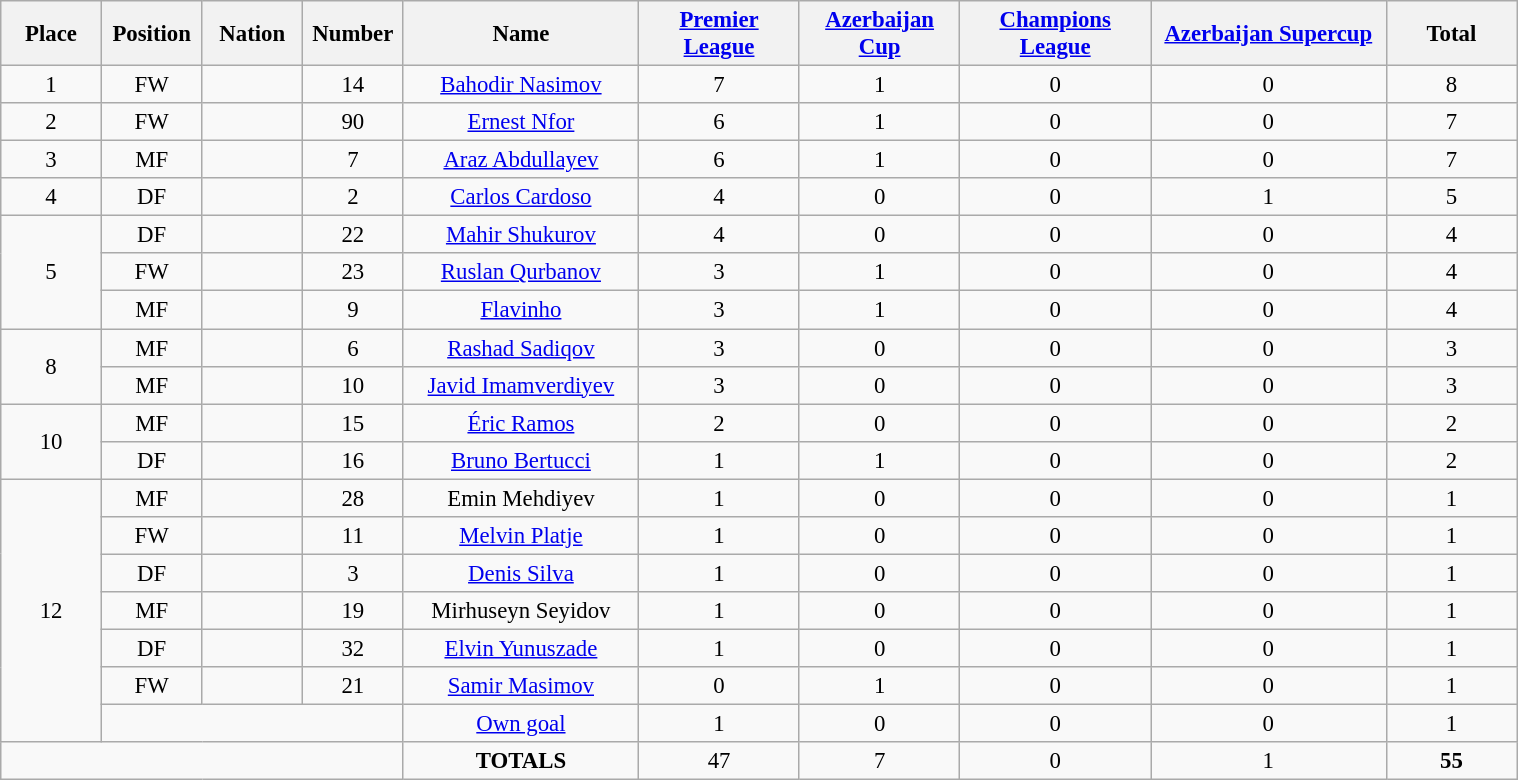<table class="wikitable" style="font-size: 95%; text-align: center;">
<tr>
<th width=60>Place</th>
<th width=60>Position</th>
<th width=60>Nation</th>
<th width=60>Number</th>
<th width=150>Name</th>
<th width=100><a href='#'>Premier League</a></th>
<th width=100><a href='#'>Azerbaijan Cup</a></th>
<th width=120><a href='#'>Champions League</a></th>
<th width=150><a href='#'>Azerbaijan Supercup</a></th>
<th width=80>Total</th>
</tr>
<tr>
<td>1</td>
<td>FW</td>
<td></td>
<td>14</td>
<td><a href='#'>Bahodir Nasimov</a></td>
<td>7</td>
<td>1</td>
<td>0</td>
<td>0</td>
<td>8</td>
</tr>
<tr>
<td>2</td>
<td>FW</td>
<td></td>
<td>90</td>
<td><a href='#'>Ernest Nfor</a></td>
<td>6</td>
<td>1</td>
<td>0</td>
<td>0</td>
<td>7</td>
</tr>
<tr>
<td>3</td>
<td>MF</td>
<td></td>
<td>7</td>
<td><a href='#'>Araz Abdullayev</a></td>
<td>6</td>
<td>1</td>
<td>0</td>
<td>0</td>
<td>7</td>
</tr>
<tr>
<td>4</td>
<td>DF</td>
<td></td>
<td>2</td>
<td><a href='#'>Carlos Cardoso</a></td>
<td>4</td>
<td>0</td>
<td>0</td>
<td>1</td>
<td>5</td>
</tr>
<tr>
<td rowspan="3">5</td>
<td>DF</td>
<td></td>
<td>22</td>
<td><a href='#'>Mahir Shukurov</a></td>
<td>4</td>
<td>0</td>
<td>0</td>
<td>0</td>
<td>4</td>
</tr>
<tr>
<td>FW</td>
<td></td>
<td>23</td>
<td><a href='#'>Ruslan Qurbanov</a></td>
<td>3</td>
<td>1</td>
<td>0</td>
<td>0</td>
<td>4</td>
</tr>
<tr>
<td>MF</td>
<td></td>
<td>9</td>
<td><a href='#'>Flavinho</a></td>
<td>3</td>
<td>1</td>
<td>0</td>
<td>0</td>
<td>4</td>
</tr>
<tr>
<td rowspan="2">8</td>
<td>MF</td>
<td></td>
<td>6</td>
<td><a href='#'>Rashad Sadiqov</a></td>
<td>3</td>
<td>0</td>
<td>0</td>
<td>0</td>
<td>3</td>
</tr>
<tr>
<td>MF</td>
<td></td>
<td>10</td>
<td><a href='#'>Javid Imamverdiyev</a></td>
<td>3</td>
<td>0</td>
<td>0</td>
<td>0</td>
<td>3</td>
</tr>
<tr>
<td rowspan="2">10</td>
<td>MF</td>
<td></td>
<td>15</td>
<td><a href='#'>Éric Ramos</a></td>
<td>2</td>
<td>0</td>
<td>0</td>
<td>0</td>
<td>2</td>
</tr>
<tr>
<td>DF</td>
<td></td>
<td>16</td>
<td><a href='#'>Bruno Bertucci</a></td>
<td>1</td>
<td>1</td>
<td>0</td>
<td>0</td>
<td>2</td>
</tr>
<tr>
<td rowspan="7">12</td>
<td>MF</td>
<td></td>
<td>28</td>
<td>Emin Mehdiyev</td>
<td>1</td>
<td>0</td>
<td>0</td>
<td>0</td>
<td>1</td>
</tr>
<tr>
<td>FW</td>
<td></td>
<td>11</td>
<td><a href='#'>Melvin Platje</a></td>
<td>1</td>
<td>0</td>
<td>0</td>
<td>0</td>
<td>1</td>
</tr>
<tr>
<td>DF</td>
<td></td>
<td>3</td>
<td><a href='#'>Denis Silva</a></td>
<td>1</td>
<td>0</td>
<td>0</td>
<td>0</td>
<td>1</td>
</tr>
<tr>
<td>MF</td>
<td></td>
<td>19</td>
<td>Mirhuseyn Seyidov</td>
<td>1</td>
<td>0</td>
<td>0</td>
<td>0</td>
<td>1</td>
</tr>
<tr>
<td>DF</td>
<td></td>
<td>32</td>
<td><a href='#'>Elvin Yunuszade</a></td>
<td>1</td>
<td>0</td>
<td>0</td>
<td>0</td>
<td>1</td>
</tr>
<tr>
<td>FW</td>
<td></td>
<td>21</td>
<td><a href='#'>Samir Masimov</a></td>
<td>0</td>
<td>1</td>
<td>0</td>
<td>0</td>
<td>1</td>
</tr>
<tr>
<td colspan="3"></td>
<td><a href='#'>Own goal</a></td>
<td>1</td>
<td>0</td>
<td>0</td>
<td>0</td>
<td>1</td>
</tr>
<tr>
<td colspan="4"></td>
<td><strong>TOTALS</strong></td>
<td>47</td>
<td>7</td>
<td>0</td>
<td>1</td>
<td><strong>55</strong></td>
</tr>
</table>
